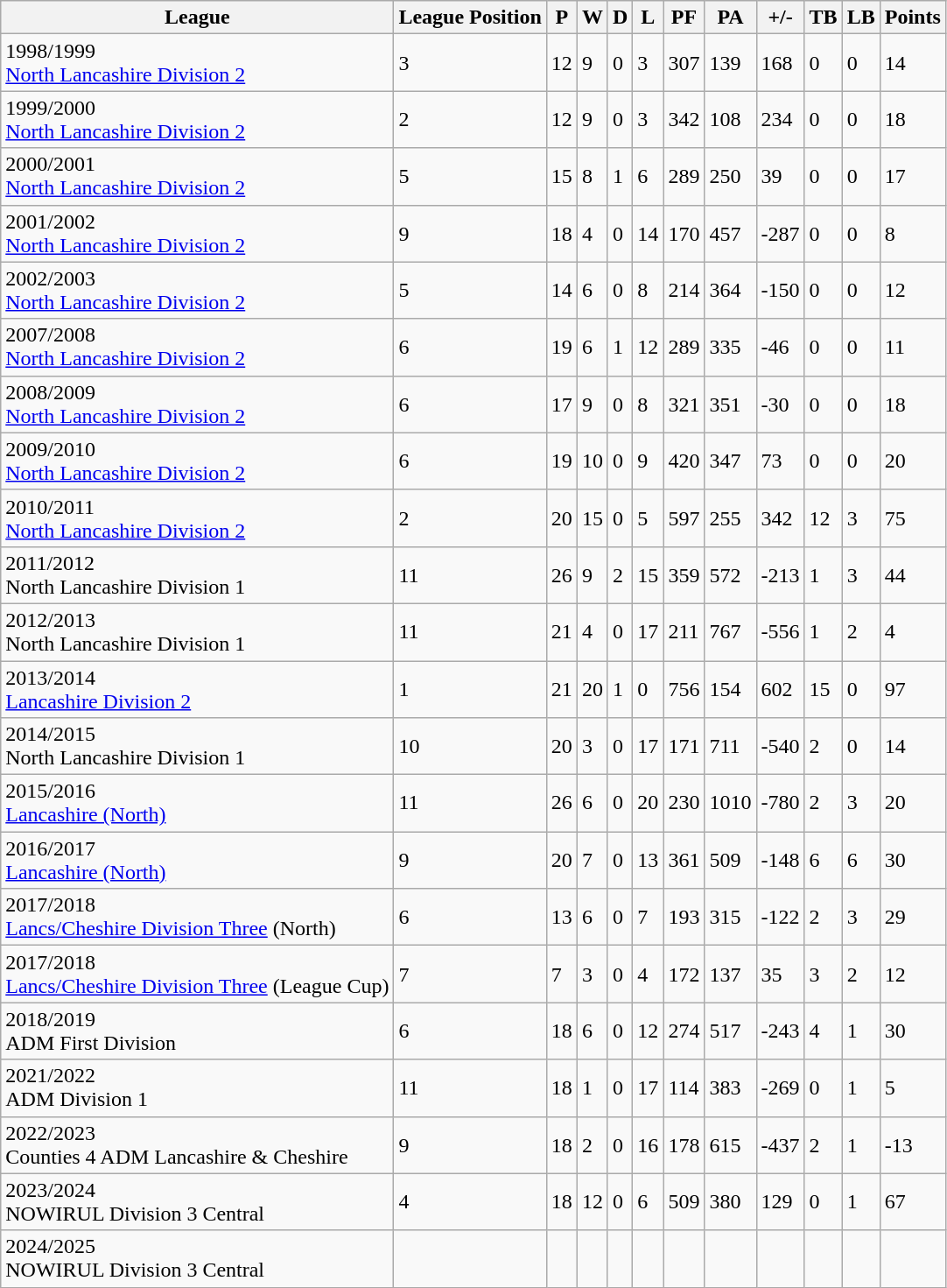<table class="wikitable">
<tr>
<th>League</th>
<th>League Position</th>
<th>P</th>
<th>W</th>
<th>D</th>
<th>L</th>
<th>PF</th>
<th>PA</th>
<th>+/-</th>
<th>TB</th>
<th>LB</th>
<th>Points</th>
</tr>
<tr>
<td>1998/1999<br><a href='#'>North Lancashire Division 2</a></td>
<td>3</td>
<td>12</td>
<td>9</td>
<td>0</td>
<td>3</td>
<td>307</td>
<td>139</td>
<td>168</td>
<td>0</td>
<td>0</td>
<td>14</td>
</tr>
<tr>
<td>1999/2000<br><a href='#'>North Lancashire Division 2</a></td>
<td>2</td>
<td>12</td>
<td>9</td>
<td>0</td>
<td>3</td>
<td>342</td>
<td>108</td>
<td>234</td>
<td>0</td>
<td>0</td>
<td>18</td>
</tr>
<tr>
<td>2000/2001<br><a href='#'>North Lancashire Division 2</a></td>
<td>5</td>
<td>15</td>
<td>8</td>
<td>1</td>
<td>6</td>
<td>289</td>
<td>250</td>
<td>39</td>
<td>0</td>
<td>0</td>
<td>17</td>
</tr>
<tr>
<td>2001/2002<br><a href='#'>North Lancashire Division 2</a></td>
<td>9</td>
<td>18</td>
<td>4</td>
<td>0</td>
<td>14</td>
<td>170</td>
<td>457</td>
<td>-287</td>
<td>0</td>
<td>0</td>
<td>8</td>
</tr>
<tr>
<td>2002/2003<br><a href='#'>North Lancashire Division 2</a></td>
<td>5</td>
<td>14</td>
<td>6</td>
<td>0</td>
<td>8</td>
<td>214</td>
<td>364</td>
<td>-150</td>
<td>0</td>
<td>0</td>
<td>12</td>
</tr>
<tr>
<td>2007/2008<br><a href='#'>North Lancashire Division 2</a></td>
<td>6</td>
<td>19</td>
<td>6</td>
<td>1</td>
<td>12</td>
<td>289</td>
<td>335</td>
<td>-46</td>
<td>0</td>
<td>0</td>
<td>11</td>
</tr>
<tr>
<td>2008/2009<br><a href='#'>North Lancashire Division 2</a></td>
<td>6</td>
<td>17</td>
<td>9</td>
<td>0</td>
<td>8</td>
<td>321</td>
<td>351</td>
<td>-30</td>
<td>0</td>
<td>0</td>
<td>18</td>
</tr>
<tr>
<td>2009/2010<br><a href='#'>North Lancashire Division 2</a></td>
<td>6</td>
<td>19</td>
<td>10</td>
<td>0</td>
<td>9</td>
<td>420</td>
<td>347</td>
<td>73</td>
<td>0</td>
<td>0</td>
<td>20</td>
</tr>
<tr>
<td>2010/2011<br><a href='#'>North Lancashire Division 2</a></td>
<td>2</td>
<td>20</td>
<td>15</td>
<td>0</td>
<td>5</td>
<td>597</td>
<td>255</td>
<td>342</td>
<td>12</td>
<td>3</td>
<td>75</td>
</tr>
<tr>
<td>2011/2012<br>North Lancashire Division 1</td>
<td>11</td>
<td>26</td>
<td>9</td>
<td>2</td>
<td>15</td>
<td>359</td>
<td>572</td>
<td>-213</td>
<td>1</td>
<td>3</td>
<td>44</td>
</tr>
<tr>
<td>2012/2013<br>North Lancashire Division 1</td>
<td>11</td>
<td>21</td>
<td>4</td>
<td>0</td>
<td>17</td>
<td>211</td>
<td>767</td>
<td>-556</td>
<td>1</td>
<td>2</td>
<td>4</td>
</tr>
<tr>
<td>2013/2014<br><a href='#'>Lancashire Division 2</a></td>
<td>1</td>
<td>21</td>
<td>20</td>
<td>1</td>
<td>0</td>
<td>756</td>
<td>154</td>
<td>602</td>
<td>15</td>
<td>0</td>
<td>97</td>
</tr>
<tr>
<td>2014/2015<br>North Lancashire Division 1</td>
<td>10</td>
<td>20</td>
<td>3</td>
<td>0</td>
<td>17</td>
<td>171</td>
<td>711</td>
<td>-540</td>
<td>2</td>
<td>0</td>
<td>14</td>
</tr>
<tr>
<td>2015/2016<br><a href='#'>Lancashire (North)</a></td>
<td>11</td>
<td>26</td>
<td>6</td>
<td>0</td>
<td>20</td>
<td>230</td>
<td>1010</td>
<td>-780</td>
<td>2</td>
<td>3</td>
<td>20</td>
</tr>
<tr>
<td>2016/2017<br><a href='#'>Lancashire (North)</a></td>
<td>9</td>
<td>20</td>
<td>7</td>
<td>0</td>
<td>13</td>
<td>361</td>
<td>509</td>
<td>-148</td>
<td>6</td>
<td>6</td>
<td>30</td>
</tr>
<tr>
<td>2017/2018<br><a href='#'>Lancs/Cheshire Division Three</a> (North)</td>
<td>6</td>
<td>13</td>
<td>6</td>
<td>0</td>
<td>7</td>
<td>193</td>
<td>315</td>
<td>-122</td>
<td>2</td>
<td>3</td>
<td>29</td>
</tr>
<tr>
<td>2017/2018<br><a href='#'>Lancs/Cheshire Division Three</a> (League Cup)</td>
<td>7</td>
<td>7</td>
<td>3</td>
<td>0</td>
<td>4</td>
<td>172</td>
<td>137</td>
<td>35</td>
<td>3</td>
<td>2</td>
<td>12</td>
</tr>
<tr>
<td>2018/2019<br>ADM First Division</td>
<td>6</td>
<td>18</td>
<td>6</td>
<td>0</td>
<td>12</td>
<td>274</td>
<td>517</td>
<td>-243</td>
<td>4</td>
<td>1</td>
<td>30</td>
</tr>
<tr>
<td>2021/2022<br>ADM Division 1</td>
<td>11</td>
<td>18</td>
<td>1</td>
<td>0</td>
<td>17</td>
<td>114</td>
<td>383</td>
<td>-269</td>
<td>0</td>
<td>1</td>
<td>5</td>
</tr>
<tr>
<td>2022/2023<br>Counties 4 ADM Lancashire & Cheshire</td>
<td>9</td>
<td>18</td>
<td>2</td>
<td>0</td>
<td>16</td>
<td>178</td>
<td>615</td>
<td>-437</td>
<td>2</td>
<td>1</td>
<td>-13</td>
</tr>
<tr>
<td>2023/2024<br>NOWIRUL Division 3 Central</td>
<td>4</td>
<td>18</td>
<td>12</td>
<td>0</td>
<td>6</td>
<td>509</td>
<td>380</td>
<td>129</td>
<td>0</td>
<td>1</td>
<td>67</td>
</tr>
<tr>
<td>2024/2025<br>NOWIRUL Division 3 Central</td>
<td></td>
<td></td>
<td></td>
<td></td>
<td></td>
<td></td>
<td></td>
<td></td>
<td></td>
<td></td>
<td></td>
</tr>
</table>
